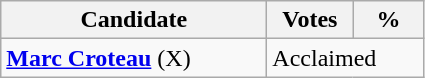<table class="wikitable">
<tr>
<th style="width: 170px">Candidate</th>
<th style="width: 50px">Votes</th>
<th style="width: 40px">%</th>
</tr>
<tr>
<td><strong><a href='#'>Marc Croteau</a></strong> (X)</td>
<td colspan="2">Acclaimed</td>
</tr>
</table>
